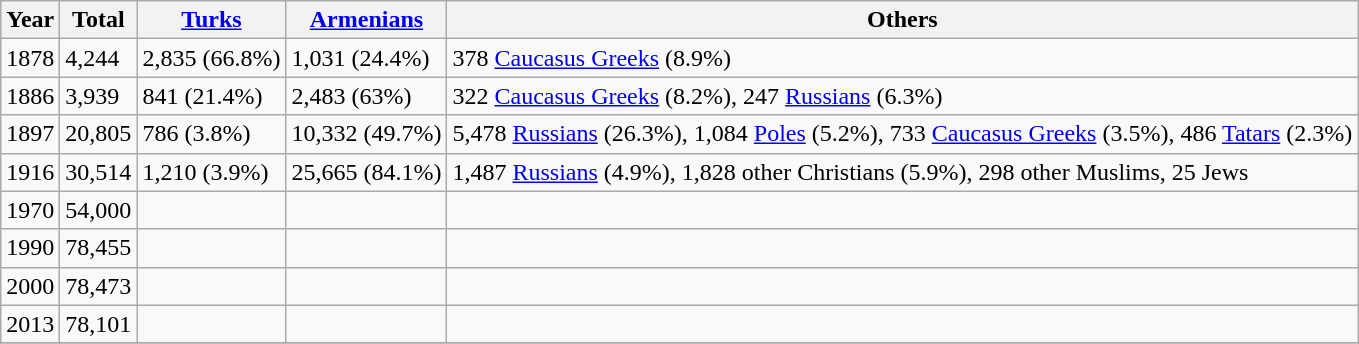<table class="wikitable">
<tr>
<th>Year</th>
<th>Total</th>
<th><a href='#'>Turks</a></th>
<th><a href='#'>Armenians</a></th>
<th>Others</th>
</tr>
<tr>
<td>1878</td>
<td>4,244</td>
<td>2,835 (66.8%)</td>
<td>1,031 (24.4%)</td>
<td>378 <a href='#'>Caucasus Greeks</a> (8.9%)</td>
</tr>
<tr>
<td>1886</td>
<td>3,939</td>
<td>841 (21.4%)</td>
<td>2,483 (63%)</td>
<td>322 <a href='#'>Caucasus Greeks</a> (8.2%), 247 <a href='#'>Russians</a> (6.3%)</td>
</tr>
<tr>
<td>1897</td>
<td>20,805</td>
<td>786 (3.8%)</td>
<td>10,332 (49.7%)</td>
<td>5,478 <a href='#'>Russians</a> (26.3%), 1,084 <a href='#'>Poles</a> (5.2%), 733 <a href='#'>Caucasus Greeks</a> (3.5%), 486 <a href='#'>Tatars</a> (2.3%)</td>
</tr>
<tr>
<td>1916</td>
<td>30,514</td>
<td>1,210 (3.9%)</td>
<td>25,665 (84.1%)</td>
<td>1,487 <a href='#'>Russians</a> (4.9%), 1,828 other Christians (5.9%), 298 other Muslims, 25 Jews</td>
</tr>
<tr>
<td>1970</td>
<td>54,000</td>
<td></td>
<td></td>
<td></td>
</tr>
<tr>
<td>1990</td>
<td>78,455</td>
<td></td>
<td></td>
<td></td>
</tr>
<tr>
<td>2000</td>
<td>78,473</td>
<td></td>
<td></td>
<td></td>
</tr>
<tr>
<td>2013</td>
<td>78,101</td>
<td></td>
<td></td>
<td></td>
</tr>
<tr>
</tr>
</table>
